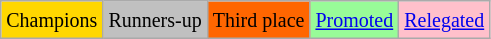<table class="wikitable">
<tr>
<td bgcolor=gold><small>Champions</small></td>
<td bgcolor=silver><small>Runners-up</small></td>
<td bgcolor=ff6600><small>Third place</small></td>
<td bgcolor=palegreen><small><a href='#'>Promoted</a></small></td>
<td bgcolor=pink><small><a href='#'>Relegated</a></small></td>
</tr>
</table>
